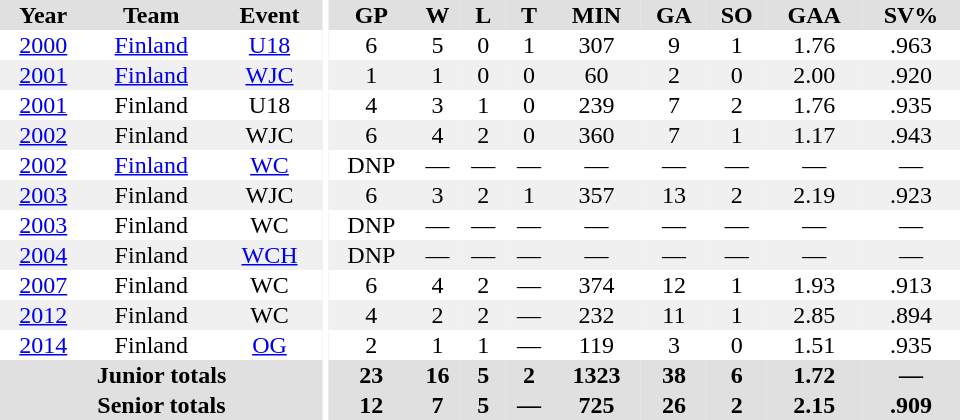<table border="0" cellpadding="1" cellspacing="0" ID="Table3" style="text-align:center; width:40em">
<tr ALIGN="center" bgcolor="#e0e0e0">
<th>Year</th>
<th>Team</th>
<th>Event</th>
<th rowspan="99" bgcolor="#ffffff"></th>
<th>GP</th>
<th>W</th>
<th>L</th>
<th>T</th>
<th>MIN</th>
<th>GA</th>
<th>SO</th>
<th>GAA</th>
<th>SV%</th>
</tr>
<tr>
<td><a href='#'>2000</a></td>
<td><a href='#'>Finland</a></td>
<td><a href='#'>U18</a></td>
<td>6</td>
<td>5</td>
<td>0</td>
<td>1</td>
<td>307</td>
<td>9</td>
<td>1</td>
<td>1.76</td>
<td>.963</td>
</tr>
<tr bgcolor="#f0f0f0">
<td><a href='#'>2001</a></td>
<td><a href='#'>Finland</a></td>
<td><a href='#'>WJC</a></td>
<td>1</td>
<td>1</td>
<td>0</td>
<td>0</td>
<td>60</td>
<td>2</td>
<td>0</td>
<td>2.00</td>
<td>.920</td>
</tr>
<tr>
<td><a href='#'>2001</a></td>
<td>Finland</td>
<td>U18</td>
<td>4</td>
<td>3</td>
<td>1</td>
<td>0</td>
<td>239</td>
<td>7</td>
<td>2</td>
<td>1.76</td>
<td>.935</td>
</tr>
<tr bgcolor="#f0f0f0">
<td><a href='#'>2002</a></td>
<td>Finland</td>
<td>WJC</td>
<td>6</td>
<td>4</td>
<td>2</td>
<td>0</td>
<td>360</td>
<td>7</td>
<td>1</td>
<td>1.17</td>
<td>.943</td>
</tr>
<tr>
<td><a href='#'>2002</a></td>
<td><a href='#'>Finland</a></td>
<td><a href='#'>WC</a></td>
<td>DNP</td>
<td>—</td>
<td>—</td>
<td>—</td>
<td>—</td>
<td>—</td>
<td>—</td>
<td>—</td>
<td>—</td>
</tr>
<tr bgcolor="#f0f0f0">
<td><a href='#'>2003</a></td>
<td>Finland</td>
<td>WJC</td>
<td>6</td>
<td>3</td>
<td>2</td>
<td>1</td>
<td>357</td>
<td>13</td>
<td>2</td>
<td>2.19</td>
<td>.923</td>
</tr>
<tr>
<td><a href='#'>2003</a></td>
<td>Finland</td>
<td>WC</td>
<td>DNP</td>
<td>—</td>
<td>—</td>
<td>—</td>
<td>—</td>
<td>—</td>
<td>—</td>
<td>—</td>
<td>—</td>
</tr>
<tr bgcolor="#f0f0f0">
<td><a href='#'>2004</a></td>
<td>Finland</td>
<td><a href='#'>WCH</a></td>
<td>DNP</td>
<td>—</td>
<td>—</td>
<td>—</td>
<td>—</td>
<td>—</td>
<td>—</td>
<td>—</td>
<td>—</td>
</tr>
<tr>
<td><a href='#'>2007</a></td>
<td>Finland</td>
<td>WC</td>
<td>6</td>
<td>4</td>
<td>2</td>
<td>—</td>
<td>374</td>
<td>12</td>
<td>1</td>
<td>1.93</td>
<td>.913</td>
</tr>
<tr bgcolor="#f0f0f0">
<td><a href='#'>2012</a></td>
<td>Finland</td>
<td>WC</td>
<td>4</td>
<td>2</td>
<td>2</td>
<td>—</td>
<td>232</td>
<td>11</td>
<td>1</td>
<td>2.85</td>
<td>.894</td>
</tr>
<tr>
<td><a href='#'>2014</a></td>
<td>Finland</td>
<td><a href='#'>OG</a></td>
<td>2</td>
<td>1</td>
<td>1</td>
<td>—</td>
<td>119</td>
<td>3</td>
<td>0</td>
<td>1.51</td>
<td>.935</td>
</tr>
<tr bgcolor="#e0e0e0">
<th colspan=3>Junior totals</th>
<th>23</th>
<th>16</th>
<th>5</th>
<th>2</th>
<th>1323</th>
<th>38</th>
<th>6</th>
<th>1.72</th>
<th>—</th>
</tr>
<tr bgcolor="#e0e0e0">
<th colspan=3>Senior totals</th>
<th>12</th>
<th>7</th>
<th>5</th>
<th>—</th>
<th>725</th>
<th>26</th>
<th>2</th>
<th>2.15</th>
<th>.909</th>
</tr>
</table>
